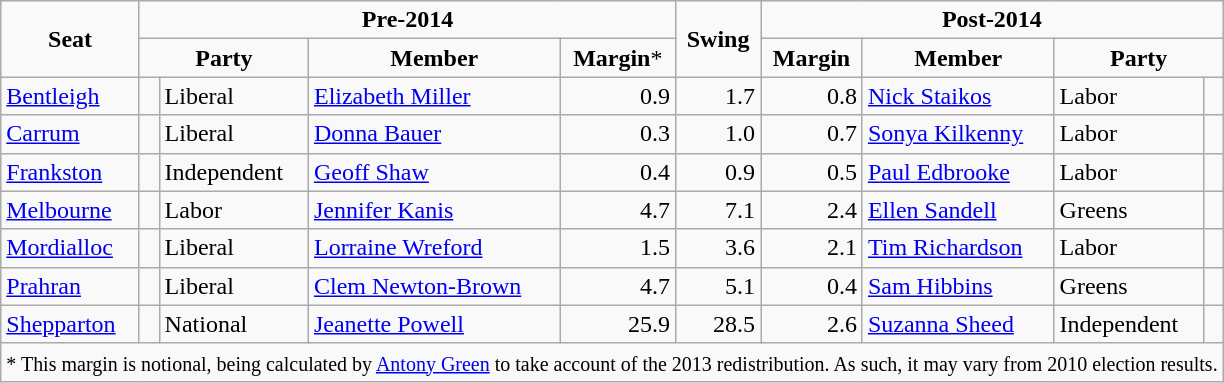<table class="wikitable">
<tr style="text-align:center">
<td rowspan="2"><strong>Seat</strong></td>
<td colspan="4"><strong>Pre-2014</strong></td>
<td rowspan="2"><strong>Swing</strong></td>
<td colspan="4"><strong>Post-2014</strong></td>
</tr>
<tr style="text-align:center">
<td colspan="2"><strong>Party</strong></td>
<td><strong>Member</strong></td>
<td><strong>Margin</strong>*</td>
<td><strong>Margin</strong></td>
<td><strong>Member</strong></td>
<td colspan="2"><strong>Party</strong></td>
</tr>
<tr>
<td><a href='#'>Bentleigh</a></td>
<td></td>
<td>Liberal</td>
<td><a href='#'>Elizabeth Miller</a></td>
<td style="text-align:right;">0.9</td>
<td style="text-align:right;">1.7</td>
<td style="text-align:right;">0.8</td>
<td><a href='#'>Nick Staikos</a></td>
<td>Labor</td>
<td></td>
</tr>
<tr>
<td><a href='#'>Carrum</a></td>
<td></td>
<td>Liberal</td>
<td><a href='#'>Donna Bauer</a></td>
<td style="text-align:right;">0.3</td>
<td style="text-align:right;">1.0</td>
<td style="text-align:right;">0.7</td>
<td><a href='#'>Sonya Kilkenny</a></td>
<td>Labor</td>
<td></td>
</tr>
<tr>
<td><a href='#'>Frankston</a></td>
<td></td>
<td>Independent</td>
<td><a href='#'>Geoff Shaw</a></td>
<td style="text-align:right;">0.4</td>
<td style="text-align:right;">0.9</td>
<td style="text-align:right;">0.5</td>
<td><a href='#'>Paul Edbrooke</a></td>
<td>Labor</td>
<td></td>
</tr>
<tr>
<td><a href='#'>Melbourne</a></td>
<td> </td>
<td>Labor</td>
<td><a href='#'>Jennifer Kanis</a></td>
<td style="text-align:right;">4.7</td>
<td style="text-align:right;">7.1</td>
<td style="text-align:right;">2.4</td>
<td><a href='#'>Ellen Sandell</a></td>
<td>Greens</td>
<td> </td>
</tr>
<tr>
<td><a href='#'>Mordialloc</a></td>
<td></td>
<td>Liberal</td>
<td><a href='#'>Lorraine Wreford</a></td>
<td style="text-align:right;">1.5</td>
<td style="text-align:right;">3.6</td>
<td style="text-align:right;">2.1</td>
<td><a href='#'>Tim Richardson</a></td>
<td>Labor</td>
<td></td>
</tr>
<tr>
<td><a href='#'>Prahran</a></td>
<td></td>
<td>Liberal</td>
<td><a href='#'>Clem Newton-Brown</a></td>
<td style="text-align:right;">4.7</td>
<td style="text-align:right;">5.1</td>
<td style="text-align:right;">0.4</td>
<td><a href='#'>Sam Hibbins</a></td>
<td>Greens</td>
<td></td>
</tr>
<tr>
<td><a href='#'>Shepparton</a></td>
<td></td>
<td>National</td>
<td><a href='#'>Jeanette Powell</a></td>
<td style="text-align:right;">25.9</td>
<td style="text-align:right;">28.5</td>
<td style="text-align:right;">2.6</td>
<td><a href='#'>Suzanna Sheed</a></td>
<td>Independent</td>
<td></td>
</tr>
<tr>
<td colspan=14><small>* This margin is notional, being calculated by <a href='#'>Antony Green</a> to take account of the 2013 redistribution. As such, it may vary from 2010 election results.</small></td>
</tr>
</table>
